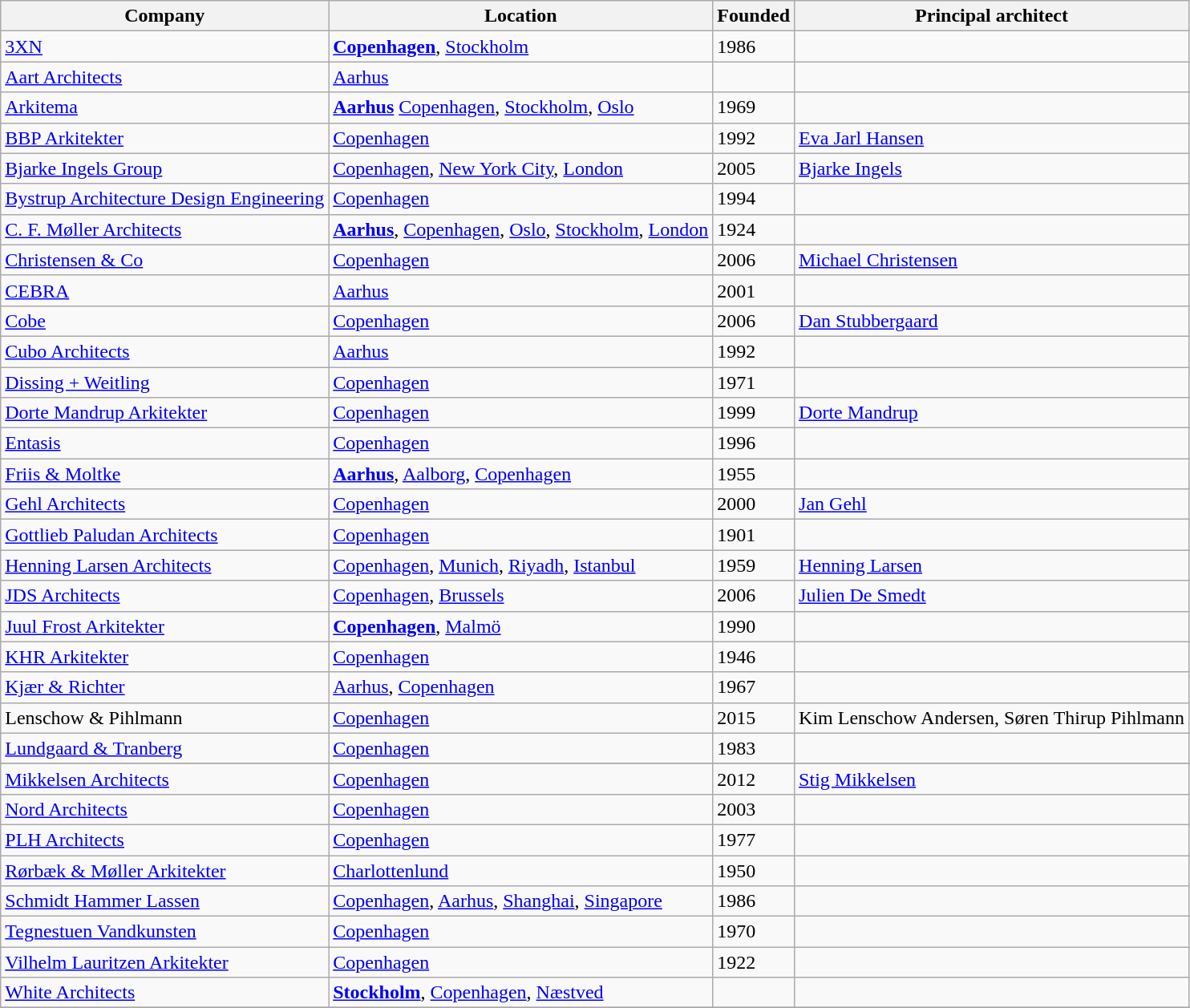<table class="wikitable sortable">
<tr>
<th>Company</th>
<th>Location</th>
<th>Founded</th>
<th>Principal architect</th>
</tr>
<tr>
<td><a href='#'>3XN</a></td>
<td><strong><a href='#'>Copenhagen</a></strong>, <a href='#'>Stockholm</a></td>
<td>1986</td>
<td></td>
</tr>
<tr>
<td><a href='#'>Aart Architects</a></td>
<td><a href='#'>Aarhus</a></td>
<td></td>
<td></td>
</tr>
<tr>
<td><a href='#'>Arkitema</a></td>
<td><strong><a href='#'>Aarhus</a></strong> <a href='#'>Copenhagen</a>, <a href='#'>Stockholm</a>, <a href='#'>Oslo</a></td>
<td>1969</td>
<td></td>
</tr>
<tr>
<td><a href='#'>BBP Arkitekter</a></td>
<td><a href='#'>Copenhagen</a></td>
<td>1992</td>
<td><a href='#'>Eva Jarl Hansen</a></td>
</tr>
<tr>
<td><a href='#'>Bjarke Ingels Group</a></td>
<td><a href='#'>Copenhagen</a>, <a href='#'>New York City</a>, <a href='#'>London</a></td>
<td>2005</td>
<td><a href='#'>Bjarke Ingels</a></td>
</tr>
<tr>
<td><a href='#'>Bystrup Architecture Design Engineering</a></td>
<td><a href='#'>Copenhagen</a></td>
<td>1994</td>
<td></td>
</tr>
<tr>
<td><a href='#'>C. F. Møller Architects</a></td>
<td><strong><a href='#'>Aarhus</a></strong>, <a href='#'>Copenhagen</a>, <a href='#'>Oslo</a>, <a href='#'>Stockholm</a>, <a href='#'>London</a></td>
<td>1924</td>
<td></td>
</tr>
<tr>
<td><a href='#'>Christensen & Co</a></td>
<td><a href='#'>Copenhagen</a></td>
<td>2006</td>
<td><a href='#'>Michael Christensen</a></td>
</tr>
<tr>
<td><a href='#'>CEBRA</a></td>
<td><a href='#'>Aarhus</a></td>
<td>2001</td>
<td></td>
</tr>
<tr>
<td><a href='#'>Cobe</a></td>
<td><a href='#'>Copenhagen</a></td>
<td>2006</td>
<td><a href='#'>Dan Stubbergaard</a></td>
</tr>
<tr>
<td><a href='#'>Cubo Architects</a></td>
<td><a href='#'>Aarhus</a></td>
<td>1992</td>
<td></td>
</tr>
<tr>
<td><a href='#'>Dissing + Weitling</a></td>
<td><a href='#'>Copenhagen</a></td>
<td>1971</td>
<td></td>
</tr>
<tr>
<td><a href='#'>Dorte Mandrup Arkitekter</a></td>
<td><a href='#'>Copenhagen</a></td>
<td>1999</td>
<td><a href='#'>Dorte Mandrup</a></td>
</tr>
<tr>
<td><a href='#'>Entasis</a></td>
<td><a href='#'>Copenhagen</a></td>
<td>1996</td>
<td></td>
</tr>
<tr>
<td><a href='#'>Friis & Moltke</a></td>
<td><strong><a href='#'>Aarhus</a></strong>, <a href='#'>Aalborg</a>, <a href='#'>Copenhagen</a></td>
<td>1955</td>
<td></td>
</tr>
<tr>
<td><a href='#'>Gehl Architects</a></td>
<td><a href='#'>Copenhagen</a></td>
<td>2000</td>
<td><a href='#'>Jan Gehl</a></td>
</tr>
<tr>
<td><a href='#'>Gottlieb Paludan Architects</a></td>
<td><a href='#'>Copenhagen</a></td>
<td>1901</td>
<td></td>
</tr>
<tr>
<td><a href='#'>Henning Larsen Architects</a></td>
<td><a href='#'>Copenhagen</a>, <a href='#'>Munich</a>, <a href='#'>Riyadh</a>, <a href='#'>Istanbul</a></td>
<td>1959</td>
<td><a href='#'>Henning Larsen</a></td>
</tr>
<tr>
<td><a href='#'>JDS Architects</a></td>
<td><a href='#'>Copenhagen</a>, <a href='#'>Brussels</a></td>
<td>2006</td>
<td><a href='#'>Julien De Smedt</a></td>
</tr>
<tr>
<td><a href='#'>Juul Frost Arkitekter</a></td>
<td><strong><a href='#'>Copenhagen</a></strong>, <a href='#'>Malmö</a></td>
<td>1990</td>
<td></td>
</tr>
<tr>
<td><a href='#'>KHR Arkitekter</a></td>
<td><a href='#'>Copenhagen</a></td>
<td>1946</td>
<td></td>
</tr>
<tr>
<td><a href='#'>Kjær & Richter</a></td>
<td><a href='#'>Aarhus</a>, <a href='#'>Copenhagen</a></td>
<td>1967</td>
<td></td>
</tr>
<tr>
<td>Lenschow & Pihlmann</td>
<td><a href='#'>Copenhagen</a></td>
<td>2015</td>
<td>Kim Lenschow Andersen, Søren Thirup Pihlmann</td>
</tr>
<tr>
<td><a href='#'>Lundgaard & Tranberg</a></td>
<td><a href='#'>Copenhagen</a></td>
<td>1983</td>
<td></td>
</tr>
<tr Arkitekter]] || >
</tr>
<tr>
<td><a href='#'>Mikkelsen Architects</a></td>
<td><a href='#'>Copenhagen</a></td>
<td>2012</td>
<td><a href='#'>Stig Mikkelsen</a></td>
</tr>
<tr>
<td><a href='#'>Nord Architects</a></td>
<td><a href='#'>Copenhagen</a></td>
<td>2003</td>
<td></td>
</tr>
<tr>
<td><a href='#'>PLH Architects</a></td>
<td><a href='#'>Copenhagen</a></td>
<td>1977</td>
<td></td>
</tr>
<tr>
<td><a href='#'>Rørbæk & Møller Arkitekter</a></td>
<td><a href='#'>Charlottenlund</a></td>
<td>1950</td>
<td></td>
</tr>
<tr>
<td><a href='#'>Schmidt Hammer Lassen</a></td>
<td><a href='#'>Copenhagen</a>, <a href='#'>Aarhus</a>, <a href='#'>Shanghai</a>, <a href='#'>Singapore</a></td>
<td>1986</td>
<td></td>
</tr>
<tr>
<td><a href='#'>Tegnestuen Vandkunsten</a></td>
<td><a href='#'>Copenhagen</a></td>
<td>1970</td>
<td></td>
</tr>
<tr>
<td><a href='#'>Vilhelm Lauritzen Arkitekter</a></td>
<td><a href='#'>Copenhagen</a></td>
<td>1922</td>
<td></td>
</tr>
<tr>
<td><a href='#'>White Architects</a></td>
<td><strong><a href='#'>Stockholm</a></strong>, <a href='#'>Copenhagen</a>, <a href='#'>Næstved</a></td>
<td></td>
<td></td>
</tr>
<tr>
</tr>
</table>
